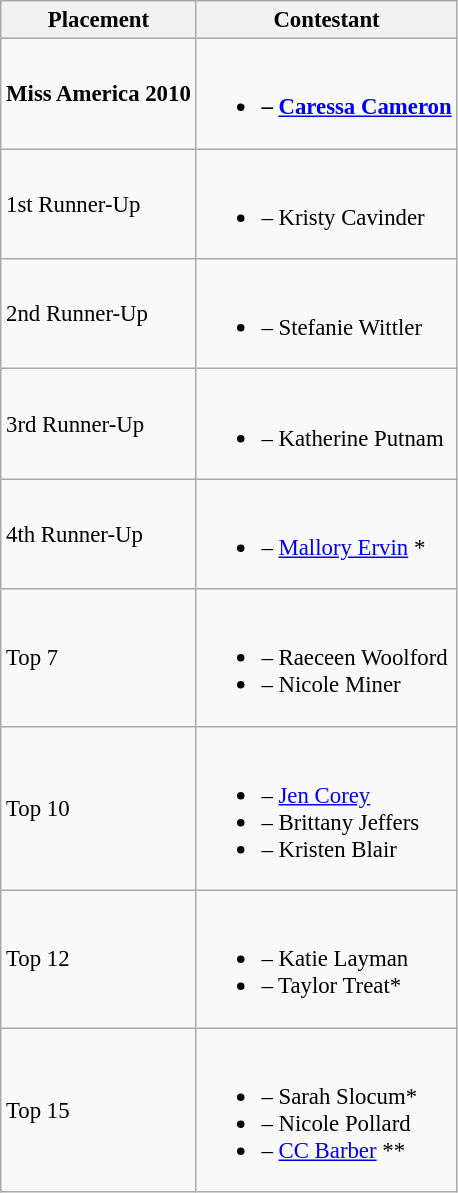<table class="wikitable sortable" style="font-size: 95%;">
<tr>
<th>Placement</th>
<th>Contestant</th>
</tr>
<tr>
<td><strong>Miss America 2010</strong></td>
<td><br><ul><li><strong> – <a href='#'>Caressa Cameron</a></strong></li></ul></td>
</tr>
<tr>
<td>1st Runner-Up</td>
<td><br><ul><li> – Kristy Cavinder</li></ul></td>
</tr>
<tr>
<td>2nd Runner-Up</td>
<td><br><ul><li> – Stefanie Wittler</li></ul></td>
</tr>
<tr>
<td>3rd Runner-Up</td>
<td><br><ul><li> – Katherine Putnam</li></ul></td>
</tr>
<tr>
<td>4th Runner-Up</td>
<td><br><ul><li> – <a href='#'>Mallory Ervin</a> *</li></ul></td>
</tr>
<tr>
<td>Top 7</td>
<td><br><ul><li> – Raeceen Woolford</li><li> – Nicole Miner</li></ul></td>
</tr>
<tr>
<td>Top 10</td>
<td><br><ul><li> – <a href='#'>Jen Corey</a></li><li> – Brittany Jeffers</li><li> – Kristen Blair</li></ul></td>
</tr>
<tr>
<td>Top 12</td>
<td><br><ul><li> – Katie Layman</li><li> – Taylor Treat*</li></ul></td>
</tr>
<tr>
<td>Top 15</td>
<td><br><ul><li> – Sarah Slocum*</li><li> – Nicole Pollard</li><li> – <a href='#'>CC Barber</a> **</li></ul></td>
</tr>
</table>
